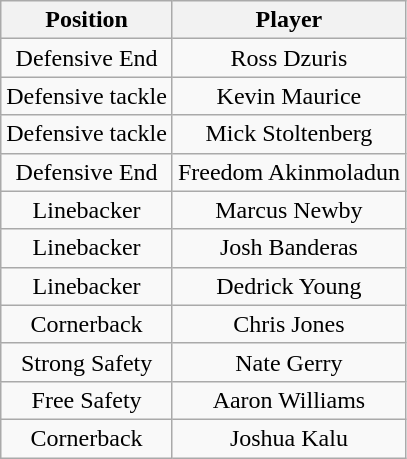<table class="wikitable" style="text-align: center;">
<tr>
<th>Position</th>
<th>Player</th>
</tr>
<tr>
<td>Defensive End</td>
<td>Ross Dzuris</td>
</tr>
<tr>
<td>Defensive tackle</td>
<td>Kevin Maurice</td>
</tr>
<tr>
<td>Defensive tackle</td>
<td>Mick Stoltenberg</td>
</tr>
<tr>
<td>Defensive End</td>
<td>Freedom Akinmoladun</td>
</tr>
<tr>
<td>Linebacker</td>
<td>Marcus Newby</td>
</tr>
<tr>
<td>Linebacker</td>
<td>Josh Banderas</td>
</tr>
<tr>
<td>Linebacker</td>
<td>Dedrick Young</td>
</tr>
<tr>
<td>Cornerback</td>
<td>Chris Jones</td>
</tr>
<tr>
<td>Strong Safety</td>
<td>Nate Gerry</td>
</tr>
<tr>
<td>Free Safety</td>
<td>Aaron Williams</td>
</tr>
<tr>
<td>Cornerback</td>
<td>Joshua Kalu</td>
</tr>
</table>
